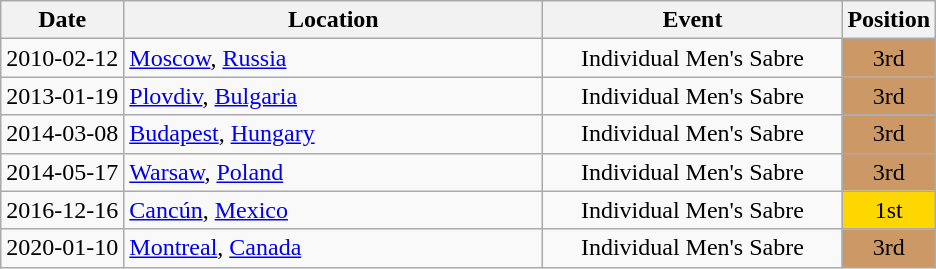<table class="wikitable" style="text-align:center;">
<tr>
<th>Date</th>
<th style="width:17em">Location</th>
<th style="width:12em">Event</th>
<th>Position</th>
</tr>
<tr>
<td>2010-02-12</td>
<td rowspan="1" align="left"> <a href='#'>Moscow</a>, <a href='#'>Russia</a></td>
<td>Individual Men's Sabre</td>
<td bgcolor=CC9966>3rd</td>
</tr>
<tr>
<td>2013-01-19</td>
<td rowspan="1" align="left"> <a href='#'>Plovdiv</a>, <a href='#'>Bulgaria</a></td>
<td>Individual Men's Sabre</td>
<td bgcolor=CC9966>3rd</td>
</tr>
<tr>
<td>2014-03-08</td>
<td rowspan="1" align="left"> <a href='#'>Budapest</a>, <a href='#'>Hungary</a></td>
<td>Individual Men's Sabre</td>
<td bgcolor=CC9966>3rd</td>
</tr>
<tr>
<td>2014-05-17</td>
<td rowspan="1" align="left"> <a href='#'>Warsaw</a>, <a href='#'>Poland</a></td>
<td>Individual Men's Sabre</td>
<td bgcolor=CC9966>3rd</td>
</tr>
<tr>
<td>2016-12-16</td>
<td rowspan="1" align="left"> <a href='#'>Cancún</a>, <a href='#'>Mexico</a></td>
<td>Individual Men's Sabre</td>
<td bgcolor="gold">1st</td>
</tr>
<tr>
<td rowspan="1">2020-01-10</td>
<td rowspan="1" align="left"> <a href='#'>Montreal</a>, <a href='#'>Canada</a></td>
<td>Individual Men's Sabre</td>
<td bgcolor=CC9966>3rd</td>
</tr>
</table>
